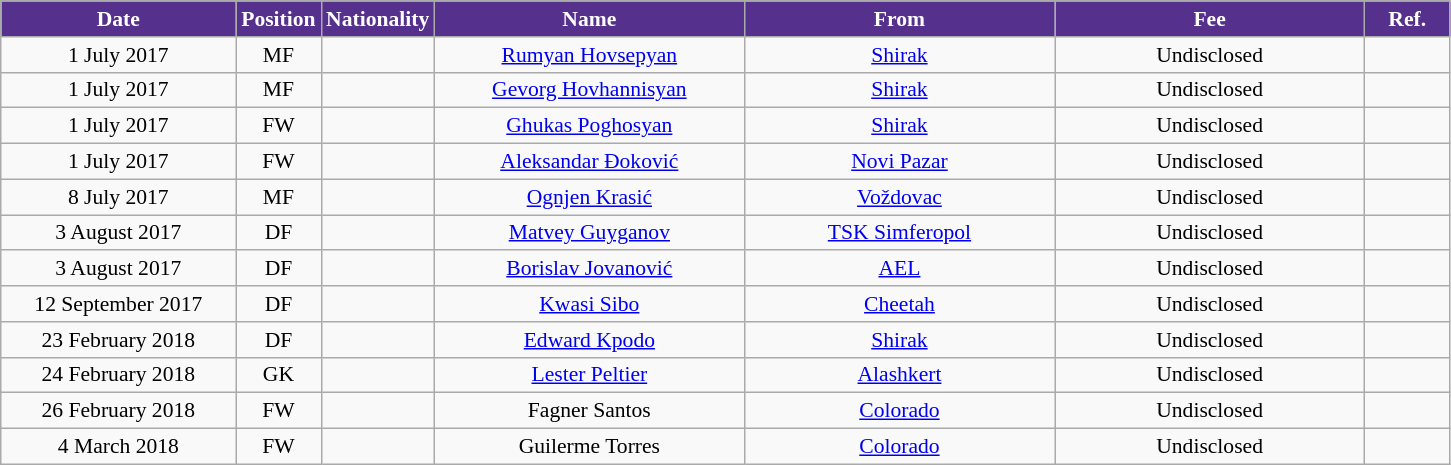<table class="wikitable"  style="text-align:center; font-size:90%; ">
<tr>
<th style="background:#55308D; color:white; width:150px;">Date</th>
<th style="background:#55308D; color:white; width:50px;">Position</th>
<th style="background:#55308D; color:white; width:50px;">Nationality</th>
<th style="background:#55308D; color:white; width:200px;">Name</th>
<th style="background:#55308D; color:white; width:200px;">From</th>
<th style="background:#55308D; color:white; width:200px;">Fee</th>
<th style="background:#55308D; color:white; width:50px;">Ref.</th>
</tr>
<tr>
<td>1 July 2017</td>
<td>MF</td>
<td></td>
<td><a href='#'>Rumyan Hovsepyan</a></td>
<td><a href='#'>Shirak</a></td>
<td>Undisclosed</td>
<td></td>
</tr>
<tr>
<td>1 July 2017</td>
<td>MF</td>
<td></td>
<td><a href='#'>Gevorg Hovhannisyan</a></td>
<td><a href='#'>Shirak</a></td>
<td>Undisclosed</td>
<td></td>
</tr>
<tr>
<td>1 July 2017</td>
<td>FW</td>
<td></td>
<td><a href='#'>Ghukas Poghosyan</a></td>
<td><a href='#'>Shirak</a></td>
<td>Undisclosed</td>
<td></td>
</tr>
<tr>
<td>1 July 2017</td>
<td>FW</td>
<td></td>
<td><a href='#'>Aleksandar Đoković</a></td>
<td><a href='#'>Novi Pazar</a></td>
<td>Undisclosed</td>
<td></td>
</tr>
<tr>
<td>8 July 2017</td>
<td>MF</td>
<td></td>
<td><a href='#'>Ognjen Krasić</a></td>
<td><a href='#'>Voždovac</a></td>
<td>Undisclosed</td>
<td></td>
</tr>
<tr>
<td>3 August 2017</td>
<td>DF</td>
<td></td>
<td><a href='#'>Matvey Guyganov</a></td>
<td><a href='#'>TSK Simferopol</a></td>
<td>Undisclosed</td>
<td></td>
</tr>
<tr>
<td>3 August 2017</td>
<td>DF</td>
<td></td>
<td><a href='#'>Borislav Jovanović</a></td>
<td><a href='#'>AEL</a></td>
<td>Undisclosed</td>
<td></td>
</tr>
<tr>
<td>12 September 2017</td>
<td>DF</td>
<td></td>
<td><a href='#'>Kwasi Sibo</a></td>
<td><a href='#'>Cheetah</a></td>
<td>Undisclosed</td>
<td></td>
</tr>
<tr>
<td>23 February 2018</td>
<td>DF</td>
<td></td>
<td><a href='#'>Edward Kpodo</a></td>
<td><a href='#'>Shirak</a></td>
<td>Undisclosed</td>
<td></td>
</tr>
<tr>
<td>24 February 2018</td>
<td>GK</td>
<td></td>
<td><a href='#'>Lester Peltier</a></td>
<td><a href='#'>Alashkert</a></td>
<td>Undisclosed</td>
<td></td>
</tr>
<tr>
<td>26 February 2018</td>
<td>FW</td>
<td></td>
<td>Fagner Santos</td>
<td><a href='#'>Colorado</a></td>
<td>Undisclosed</td>
<td></td>
</tr>
<tr>
<td>4 March 2018</td>
<td>FW</td>
<td></td>
<td>Guilerme Torres</td>
<td><a href='#'>Colorado</a></td>
<td>Undisclosed</td>
<td></td>
</tr>
</table>
